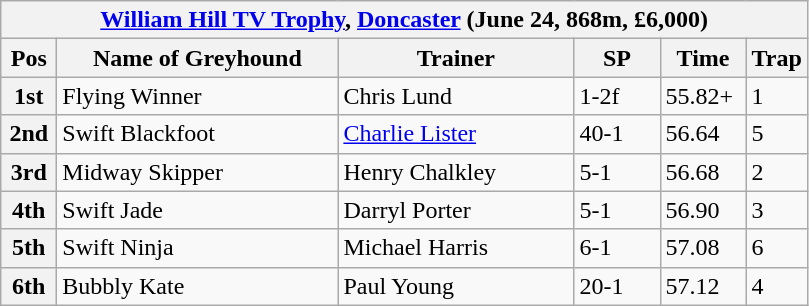<table class="wikitable">
<tr>
<th colspan="6"><a href='#'>William Hill TV Trophy</a>, <a href='#'>Doncaster</a> (June 24, 868m, £6,000)</th>
</tr>
<tr>
<th width=30>Pos</th>
<th width=180>Name of Greyhound</th>
<th width=150>Trainer</th>
<th width=50>SP</th>
<th width=50>Time</th>
<th width=30>Trap</th>
</tr>
<tr>
<th>1st</th>
<td>Flying Winner</td>
<td>Chris Lund</td>
<td>1-2f</td>
<td>55.82+</td>
<td>1</td>
</tr>
<tr>
<th>2nd</th>
<td>Swift Blackfoot</td>
<td><a href='#'>Charlie Lister</a></td>
<td>40-1</td>
<td>56.64</td>
<td>5</td>
</tr>
<tr>
<th>3rd</th>
<td>Midway Skipper</td>
<td>Henry Chalkley</td>
<td>5-1</td>
<td>56.68</td>
<td>2</td>
</tr>
<tr>
<th>4th</th>
<td>Swift Jade</td>
<td>Darryl Porter</td>
<td>5-1</td>
<td>56.90</td>
<td>3</td>
</tr>
<tr>
<th>5th</th>
<td>Swift Ninja</td>
<td>Michael Harris</td>
<td>6-1</td>
<td>57.08</td>
<td>6</td>
</tr>
<tr>
<th>6th</th>
<td>Bubbly Kate</td>
<td>Paul Young</td>
<td>20-1</td>
<td>57.12</td>
<td>4</td>
</tr>
</table>
